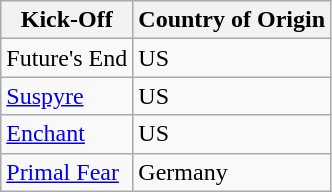<table class="wikitable">
<tr>
<th>Kick-Off</th>
<th>Country of Origin</th>
</tr>
<tr>
<td>Future's End</td>
<td>US</td>
</tr>
<tr>
<td><a href='#'>Suspyre</a></td>
<td>US</td>
</tr>
<tr>
<td><a href='#'>Enchant</a></td>
<td>US</td>
</tr>
<tr>
<td><a href='#'>Primal Fear</a></td>
<td>Germany</td>
</tr>
</table>
